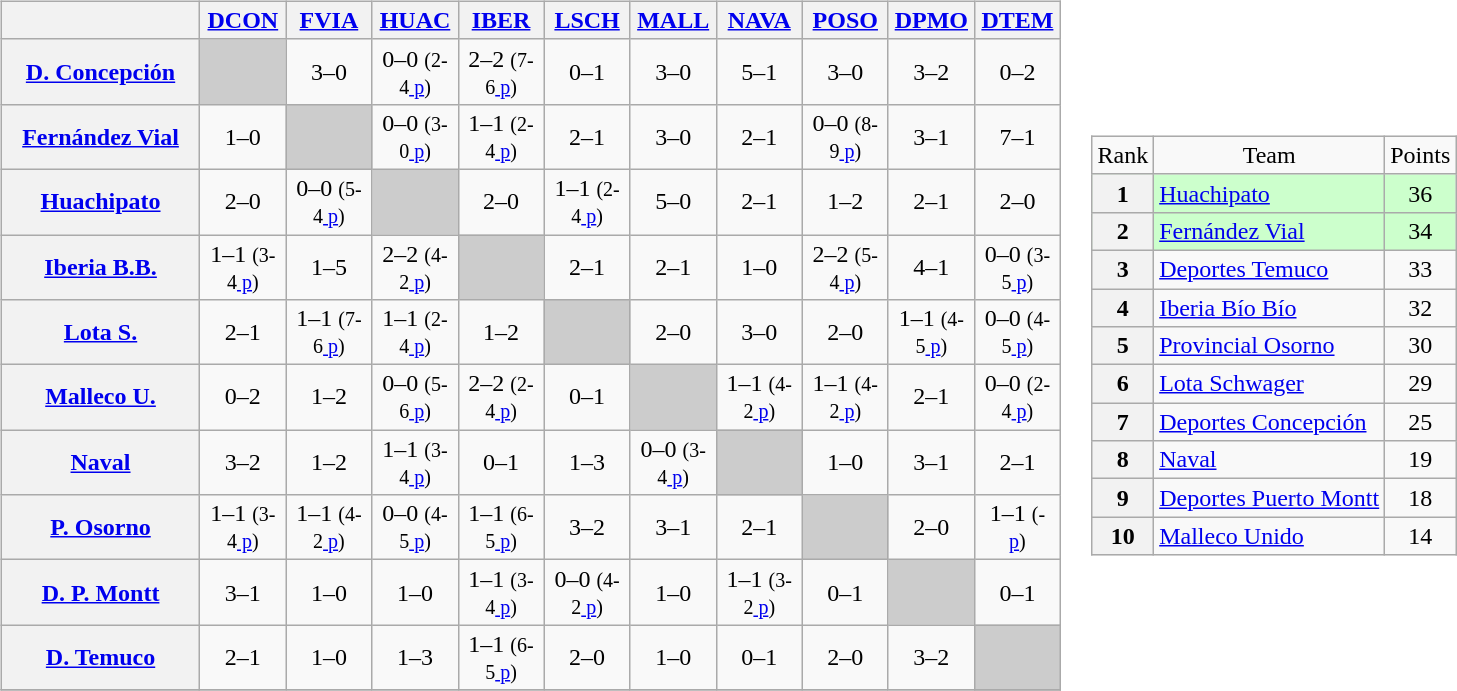<table>
<tr>
<td><br><table class="wikitable" style="text-align:center">
<tr>
<th width="125"> </th>
<th width="50"><a href='#'>DCON</a></th>
<th width="50"><a href='#'>FVIA</a></th>
<th width="50"><a href='#'>HUAC</a></th>
<th width="50"><a href='#'>IBER</a></th>
<th width="50"><a href='#'>LSCH</a></th>
<th width="50"><a href='#'>MALL</a></th>
<th width="50"><a href='#'>NAVA</a></th>
<th width="50"><a href='#'>POSO</a></th>
<th width="50"><a href='#'>DPMO</a></th>
<th width="50"><a href='#'>DTEM</a></th>
</tr>
<tr>
<th><a href='#'>D. Concepción</a></th>
<td bgcolor="#CCCCCC"></td>
<td>3–0</td>
<td>0–0 <small>(2-4<a href='#'>
p</a>)</small></td>
<td>2–2 <small>(7-6<a href='#'>
p</a>)</small></td>
<td>0–1</td>
<td>3–0</td>
<td>5–1</td>
<td>3–0</td>
<td>3–2</td>
<td>0–2</td>
</tr>
<tr>
<th><a href='#'>Fernández Vial</a></th>
<td>1–0</td>
<td bgcolor="#CCCCCC"></td>
<td>0–0 <small>(3-0<a href='#'>
p</a>)</small></td>
<td>1–1 <small>(2-4<a href='#'>
p</a>)</small></td>
<td>2–1</td>
<td>3–0</td>
<td>2–1</td>
<td>0–0 <small>(8-9<a href='#'>
p</a>)</small></td>
<td>3–1</td>
<td>7–1</td>
</tr>
<tr>
<th><a href='#'>Huachipato</a></th>
<td>2–0</td>
<td>0–0 <small>(5-4<a href='#'>
p</a>)</small></td>
<td bgcolor="#CCCCCC"></td>
<td>2–0</td>
<td>1–1 <small>(2-4<a href='#'>
p</a>)</small></td>
<td>5–0</td>
<td>2–1</td>
<td>1–2</td>
<td>2–1</td>
<td>2–0</td>
</tr>
<tr>
<th><a href='#'>Iberia B.B.</a></th>
<td>1–1 <small>(3-4<a href='#'>
p</a>)</small></td>
<td>1–5</td>
<td>2–2 <small>(4-2<a href='#'>
p</a>)</small></td>
<td bgcolor="#CCCCCC"></td>
<td>2–1</td>
<td>2–1</td>
<td>1–0</td>
<td>2–2 <small>(5-4<a href='#'>
p</a>)</small></td>
<td>4–1</td>
<td>0–0 <small>(3-5<a href='#'>
p</a>)</small></td>
</tr>
<tr>
<th><a href='#'>Lota S.</a></th>
<td>2–1</td>
<td>1–1 <small>(7-6<a href='#'>
p</a>)</small></td>
<td>1–1 <small>(2-4<a href='#'>
p</a>)</small></td>
<td>1–2</td>
<td bgcolor="#CCCCCC"></td>
<td>2–0</td>
<td>3–0</td>
<td>2–0</td>
<td>1–1 <small>(4-5<a href='#'>
p</a>)</small></td>
<td>0–0 <small>(4-5<a href='#'>
p</a>)</small></td>
</tr>
<tr>
<th><a href='#'>Malleco U.</a></th>
<td>0–2</td>
<td>1–2</td>
<td>0–0 <small>(5-6<a href='#'>
p</a>)</small></td>
<td>2–2 <small>(2-4<a href='#'>
p</a>)</small></td>
<td>0–1</td>
<td bgcolor="#CCCCCC"></td>
<td>1–1 <small>(4-2<a href='#'>
p</a>)</small></td>
<td>1–1 <small>(4-2<a href='#'>
p</a>)</small></td>
<td>2–1</td>
<td>0–0 <small>(2-4<a href='#'>
p</a>)</small></td>
</tr>
<tr>
<th><a href='#'>Naval</a></th>
<td>3–2</td>
<td>1–2</td>
<td>1–1 <small>(3-4<a href='#'>
p</a>)</small></td>
<td>0–1</td>
<td>1–3</td>
<td>0–0 <small>(3-4<a href='#'>
p</a>)</small></td>
<td bgcolor="#CCCCCC"></td>
<td>1–0</td>
<td>3–1</td>
<td>2–1</td>
</tr>
<tr>
<th><a href='#'>P. Osorno</a></th>
<td>1–1 <small>(3-4<a href='#'>
p</a>)</small></td>
<td>1–1 <small>(4-2<a href='#'>
p</a>)</small></td>
<td>0–0 <small>(4-5<a href='#'>
p</a>)</small></td>
<td>1–1 <small>(6-5<a href='#'>
p</a>)</small></td>
<td>3–2</td>
<td>3–1</td>
<td>2–1</td>
<td bgcolor="#CCCCCC"></td>
<td>2–0</td>
<td>1–1 <small>(-<a href='#'>
p</a>)</small></td>
</tr>
<tr>
<th><a href='#'>D. P. Montt</a></th>
<td>3–1</td>
<td>1–0</td>
<td>1–0</td>
<td>1–1 <small>(3-4<a href='#'>
p</a>)</small></td>
<td>0–0 <small>(4-2<a href='#'>
p</a>)</small></td>
<td>1–0</td>
<td>1–1 <small>(3-2<a href='#'>
p</a>)</small></td>
<td>0–1</td>
<td bgcolor="#CCCCCC"></td>
<td>0–1</td>
</tr>
<tr>
<th><a href='#'>D. Temuco</a></th>
<td>2–1</td>
<td>1–0</td>
<td>1–3</td>
<td>1–1 <small>(6-5<a href='#'>
p</a>)</small></td>
<td>2–0</td>
<td>1–0</td>
<td>0–1</td>
<td>2–0</td>
<td>3–2</td>
<td bgcolor="#CCCCCC"></td>
</tr>
<tr>
</tr>
</table>
</td>
<td><br><table class="wikitable" style="text-align: center;">
<tr>
<td>Rank</td>
<td>Team</td>
<td>Points</td>
</tr>
<tr bgcolor="#ccffcc">
<th>1</th>
<td style="text-align: left;"><a href='#'>Huachipato</a></td>
<td>36</td>
</tr>
<tr bgcolor="#ccffcc">
<th>2</th>
<td style="text-align: left;"><a href='#'>Fernández Vial</a></td>
<td>34</td>
</tr>
<tr>
<th>3</th>
<td style="text-align: left;"><a href='#'>Deportes Temuco</a></td>
<td>33</td>
</tr>
<tr>
<th>4</th>
<td style="text-align: left;"><a href='#'>Iberia Bío Bío</a></td>
<td>32</td>
</tr>
<tr>
<th>5</th>
<td style="text-align: left;"><a href='#'>Provincial Osorno</a></td>
<td>30</td>
</tr>
<tr>
<th>6</th>
<td style="text-align: left;"><a href='#'>Lota Schwager</a></td>
<td>29</td>
</tr>
<tr>
<th>7</th>
<td style="text-align: left;"><a href='#'>Deportes Concepción</a></td>
<td>25</td>
</tr>
<tr>
<th>8</th>
<td style="text-align: left;"><a href='#'>Naval</a></td>
<td>19</td>
</tr>
<tr>
<th>9</th>
<td style="text-align: left;"><a href='#'>Deportes Puerto Montt</a></td>
<td>18</td>
</tr>
<tr>
<th>10</th>
<td style="text-align: left;"><a href='#'>Malleco Unido</a></td>
<td>14</td>
</tr>
</table>
</td>
</tr>
</table>
